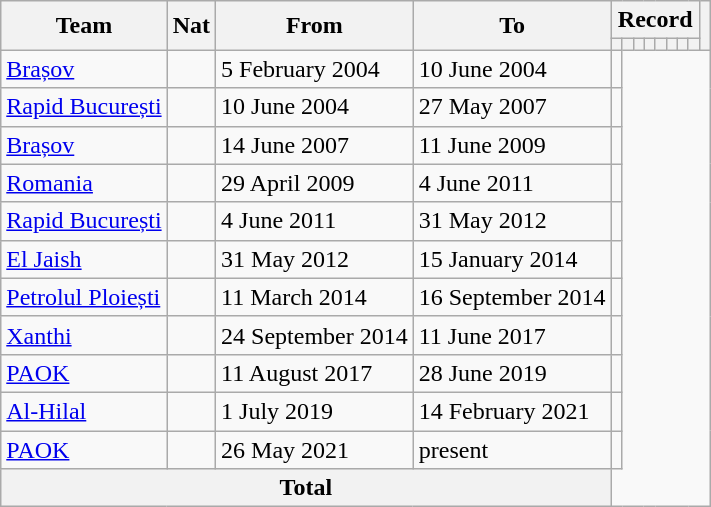<table class="wikitable" style="text-align: center">
<tr>
<th rowspan="2">Team</th>
<th rowspan="2">Nat</th>
<th rowspan="2">From</th>
<th rowspan="2">To</th>
<th colspan="8">Record</th>
<th rowspan=2></th>
</tr>
<tr>
<th></th>
<th></th>
<th></th>
<th></th>
<th></th>
<th></th>
<th></th>
<th></th>
</tr>
<tr>
<td align="left"><a href='#'>Brașov</a></td>
<td></td>
<td align=left>5 February 2004</td>
<td align=left>10 June 2004<br></td>
<td></td>
</tr>
<tr>
<td align="left"><a href='#'>Rapid București</a></td>
<td></td>
<td align=left>10 June 2004</td>
<td align=left>27 May 2007<br></td>
<td></td>
</tr>
<tr>
<td align="left"><a href='#'>Brașov</a></td>
<td></td>
<td align=left>14 June 2007</td>
<td align=left>11 June 2009<br></td>
<td></td>
</tr>
<tr>
<td align="left"><a href='#'>Romania</a></td>
<td></td>
<td align=left>29 April 2009</td>
<td align=left>4 June 2011<br></td>
<td></td>
</tr>
<tr>
<td align="left"><a href='#'>Rapid București</a></td>
<td></td>
<td align=left>4 June 2011</td>
<td align=left>31 May 2012<br></td>
<td></td>
</tr>
<tr>
<td align="left"><a href='#'>El Jaish</a></td>
<td></td>
<td align=left>31 May 2012</td>
<td align=left>15 January 2014<br></td>
<td></td>
</tr>
<tr>
<td align="left"><a href='#'>Petrolul Ploiești</a></td>
<td></td>
<td align=left>11 March 2014</td>
<td align=left>16 September 2014<br></td>
<td></td>
</tr>
<tr>
<td align="left"><a href='#'>Xanthi</a></td>
<td></td>
<td align=left>24 September 2014</td>
<td align=left>11 June 2017<br></td>
<td></td>
</tr>
<tr>
<td align="left"><a href='#'>PAOK</a></td>
<td></td>
<td align=left>11 August 2017</td>
<td align=left>28 June 2019<br></td>
<td></td>
</tr>
<tr>
<td align="left"><a href='#'>Al-Hilal</a></td>
<td></td>
<td align=left>1 July 2019</td>
<td align=left>14 February 2021<br></td>
<td></td>
</tr>
<tr>
<td align="left"><a href='#'>PAOK</a></td>
<td></td>
<td align=left>26 May 2021</td>
<td align=left>present<br></td>
<td></td>
</tr>
<tr>
<th colspan=4>Total<br></th>
</tr>
</table>
